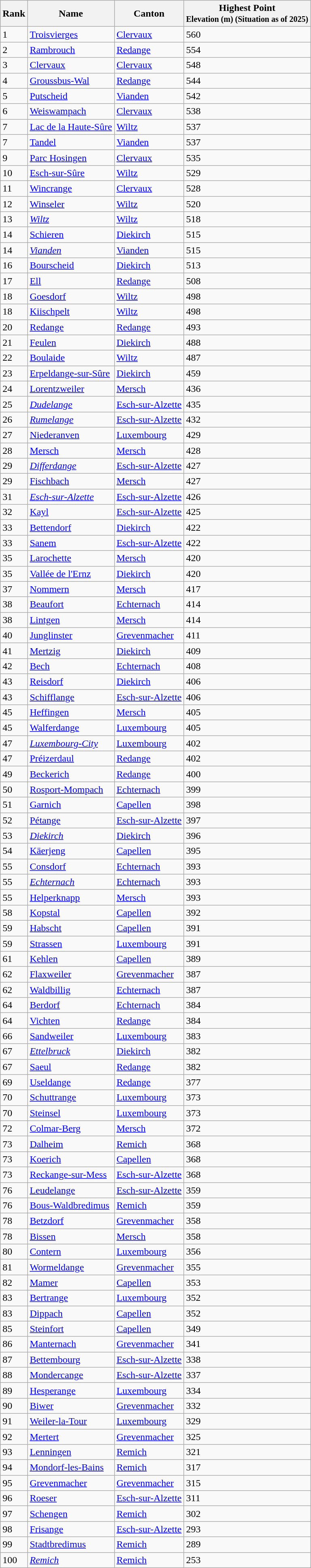<table class="wikitable sortable">
<tr>
<th>Rank</th>
<th>Name</th>
<th>Canton</th>
<th>Highest Point <br> <small> Elevation (m)  (Situation as of 2025)</small></th>
</tr>
<tr>
<td>1</td>
<td><a href='#'>Troisvierges</a></td>
<td><a href='#'>Clervaux</a></td>
<td>560</td>
</tr>
<tr>
<td>2</td>
<td><a href='#'>Rambrouch</a></td>
<td><a href='#'>Redange</a></td>
<td>554</td>
</tr>
<tr>
<td>3</td>
<td><a href='#'>Clervaux</a></td>
<td><a href='#'>Clervaux</a></td>
<td>548</td>
</tr>
<tr>
<td>4</td>
<td><a href='#'>Groussbus-Wal</a></td>
<td><a href='#'>Redange</a></td>
<td>544</td>
</tr>
<tr>
<td>5</td>
<td><a href='#'>Putscheid</a></td>
<td><a href='#'>Vianden</a></td>
<td>542</td>
</tr>
<tr>
<td>6</td>
<td><a href='#'>Weiswampach</a></td>
<td><a href='#'>Clervaux</a></td>
<td>538</td>
</tr>
<tr>
<td>7</td>
<td><a href='#'>Lac de la Haute-Sûre</a></td>
<td><a href='#'>Wiltz</a></td>
<td>537</td>
</tr>
<tr>
<td>7</td>
<td><a href='#'>Tandel</a></td>
<td><a href='#'>Vianden</a></td>
<td>537</td>
</tr>
<tr>
<td>9</td>
<td><a href='#'>Parc Hosingen</a></td>
<td><a href='#'>Clervaux</a></td>
<td>535</td>
</tr>
<tr>
<td>10</td>
<td><a href='#'>Esch-sur-Sûre</a></td>
<td><a href='#'>Wiltz</a></td>
<td>529</td>
</tr>
<tr>
<td>11</td>
<td><a href='#'>Wincrange</a></td>
<td><a href='#'>Clervaux</a></td>
<td>528</td>
</tr>
<tr>
<td>12</td>
<td><a href='#'>Winseler</a></td>
<td><a href='#'>Wiltz</a></td>
<td>520</td>
</tr>
<tr>
<td>13</td>
<td><em><a href='#'>Wiltz</a></em></td>
<td><a href='#'>Wiltz</a></td>
<td>518</td>
</tr>
<tr>
<td>14</td>
<td><a href='#'>Schieren</a></td>
<td><a href='#'>Diekirch</a></td>
<td>515</td>
</tr>
<tr>
<td>14</td>
<td><em><a href='#'>Vianden</a></em></td>
<td><a href='#'>Vianden</a></td>
<td>515</td>
</tr>
<tr>
<td>16</td>
<td><a href='#'>Bourscheid</a></td>
<td><a href='#'>Diekirch</a></td>
<td>513</td>
</tr>
<tr>
<td>17</td>
<td><a href='#'>Ell</a></td>
<td><a href='#'>Redange</a></td>
<td>508</td>
</tr>
<tr>
<td>18</td>
<td><a href='#'>Goesdorf</a></td>
<td><a href='#'>Wiltz</a></td>
<td>498</td>
</tr>
<tr>
<td>18</td>
<td><a href='#'>Kiischpelt</a></td>
<td><a href='#'>Wiltz</a></td>
<td>498</td>
</tr>
<tr>
<td>20</td>
<td><a href='#'>Redange</a></td>
<td><a href='#'>Redange</a></td>
<td>493</td>
</tr>
<tr>
<td>21</td>
<td><a href='#'>Feulen</a></td>
<td><a href='#'>Diekirch</a></td>
<td>488</td>
</tr>
<tr>
<td>22</td>
<td><a href='#'>Boulaide</a></td>
<td><a href='#'>Wiltz</a></td>
<td>487</td>
</tr>
<tr>
<td>23</td>
<td><a href='#'>Erpeldange-sur-Sûre</a></td>
<td><a href='#'>Diekirch</a></td>
<td>459</td>
</tr>
<tr>
<td>24</td>
<td><a href='#'>Lorentzweiler</a></td>
<td><a href='#'>Mersch</a></td>
<td>436</td>
</tr>
<tr>
<td>25</td>
<td><em><a href='#'>Dudelange</a></em></td>
<td><a href='#'>Esch-sur-Alzette</a></td>
<td>435</td>
</tr>
<tr>
<td>26</td>
<td><em><a href='#'>Rumelange</a></em></td>
<td><a href='#'>Esch-sur-Alzette</a></td>
<td>432</td>
</tr>
<tr>
<td>27</td>
<td><a href='#'>Niederanven</a></td>
<td><a href='#'>Luxembourg</a></td>
<td>429</td>
</tr>
<tr>
<td>28</td>
<td><a href='#'>Mersch</a></td>
<td><a href='#'>Mersch</a></td>
<td>428</td>
</tr>
<tr>
<td>29</td>
<td><em><a href='#'>Differdange</a></em></td>
<td><a href='#'>Esch-sur-Alzette</a></td>
<td>427</td>
</tr>
<tr>
<td>29</td>
<td><a href='#'>Fischbach</a></td>
<td><a href='#'>Mersch</a></td>
<td>427</td>
</tr>
<tr>
<td>31</td>
<td><em><a href='#'>Esch-sur-Alzette</a></em></td>
<td><a href='#'>Esch-sur-Alzette</a></td>
<td>426</td>
</tr>
<tr>
<td>32</td>
<td><a href='#'>Kayl</a></td>
<td><a href='#'>Esch-sur-Alzette</a></td>
<td>425</td>
</tr>
<tr>
<td>33</td>
<td><a href='#'>Bettendorf</a></td>
<td><a href='#'>Diekirch</a></td>
<td>422</td>
</tr>
<tr>
<td>33</td>
<td><a href='#'>Sanem</a></td>
<td><a href='#'>Esch-sur-Alzette</a></td>
<td>422</td>
</tr>
<tr>
<td>35</td>
<td><a href='#'>Larochette</a></td>
<td><a href='#'>Mersch</a></td>
<td>420</td>
</tr>
<tr>
<td>35</td>
<td><a href='#'>Vallée de l'Ernz</a></td>
<td><a href='#'>Diekirch</a></td>
<td>420</td>
</tr>
<tr>
<td>37</td>
<td><a href='#'>Nommern</a></td>
<td><a href='#'>Mersch</a></td>
<td>417</td>
</tr>
<tr>
<td>38</td>
<td><a href='#'>Beaufort</a></td>
<td><a href='#'>Echternach</a></td>
<td>414</td>
</tr>
<tr>
<td>38</td>
<td><a href='#'>Lintgen</a></td>
<td><a href='#'>Mersch</a></td>
<td>414</td>
</tr>
<tr>
<td>40</td>
<td><a href='#'>Junglinster</a></td>
<td><a href='#'>Grevenmacher</a></td>
<td>411</td>
</tr>
<tr>
<td>41</td>
<td><a href='#'>Mertzig</a></td>
<td><a href='#'>Diekirch</a></td>
<td>409</td>
</tr>
<tr>
<td>42</td>
<td><a href='#'>Bech</a></td>
<td><a href='#'>Echternach</a></td>
<td>408</td>
</tr>
<tr>
<td>43</td>
<td><a href='#'>Reisdorf</a></td>
<td><a href='#'>Diekirch</a></td>
<td>406</td>
</tr>
<tr>
<td>43</td>
<td><a href='#'>Schifflange</a></td>
<td><a href='#'>Esch-sur-Alzette</a></td>
<td>406</td>
</tr>
<tr>
<td>45</td>
<td><a href='#'>Heffingen</a></td>
<td><a href='#'>Mersch</a></td>
<td>405</td>
</tr>
<tr>
<td>45</td>
<td><a href='#'>Walferdange</a></td>
<td><a href='#'>Luxembourg</a></td>
<td>405</td>
</tr>
<tr>
<td>47</td>
<td><a href='#'><em>Luxembourg-City</em></a></td>
<td><a href='#'>Luxembourg</a></td>
<td>402</td>
</tr>
<tr>
<td>47</td>
<td><a href='#'>Préizerdaul</a></td>
<td><a href='#'>Redange</a></td>
<td>402</td>
</tr>
<tr>
<td>49</td>
<td><a href='#'>Beckerich</a></td>
<td><a href='#'>Redange</a></td>
<td>400</td>
</tr>
<tr>
<td>50</td>
<td><a href='#'>Rosport-Mompach</a></td>
<td><a href='#'>Echternach</a></td>
<td>399</td>
</tr>
<tr>
<td>51</td>
<td><a href='#'>Garnich</a></td>
<td><a href='#'>Capellen</a></td>
<td>398</td>
</tr>
<tr>
<td>52</td>
<td><a href='#'>Pétange</a></td>
<td><a href='#'>Esch-sur-Alzette</a></td>
<td>397</td>
</tr>
<tr>
<td>53</td>
<td><em><a href='#'>Diekirch</a></em></td>
<td><a href='#'>Diekirch</a></td>
<td>396</td>
</tr>
<tr>
<td>54</td>
<td><a href='#'>Käerjeng</a></td>
<td><a href='#'>Capellen</a></td>
<td>395</td>
</tr>
<tr>
<td>55</td>
<td><a href='#'>Consdorf</a></td>
<td><a href='#'>Echternach</a></td>
<td>393</td>
</tr>
<tr>
<td>55</td>
<td><em><a href='#'>Echternach</a></em></td>
<td><a href='#'>Echternach</a></td>
<td>393</td>
</tr>
<tr>
<td>55</td>
<td><a href='#'>Helperknapp</a></td>
<td><a href='#'>Mersch</a></td>
<td>393</td>
</tr>
<tr>
<td>58</td>
<td><a href='#'>Kopstal</a></td>
<td><a href='#'>Capellen</a></td>
<td>392</td>
</tr>
<tr>
<td>59</td>
<td><a href='#'>Habscht</a></td>
<td><a href='#'>Capellen</a></td>
<td>391</td>
</tr>
<tr>
<td>59</td>
<td><a href='#'>Strassen</a></td>
<td><a href='#'>Luxembourg</a></td>
<td>391</td>
</tr>
<tr>
<td>61</td>
<td><a href='#'>Kehlen</a></td>
<td><a href='#'>Capellen</a></td>
<td>389</td>
</tr>
<tr>
<td>62</td>
<td><a href='#'>Flaxweiler</a></td>
<td><a href='#'>Grevenmacher</a></td>
<td>387</td>
</tr>
<tr>
<td>62</td>
<td><a href='#'>Waldbillig</a></td>
<td><a href='#'>Echternach</a></td>
<td>387</td>
</tr>
<tr>
<td>64</td>
<td><a href='#'>Berdorf</a></td>
<td><a href='#'>Echternach</a></td>
<td>384</td>
</tr>
<tr>
<td>64</td>
<td><a href='#'>Vichten</a></td>
<td><a href='#'>Redange</a></td>
<td>384</td>
</tr>
<tr>
<td>66</td>
<td><a href='#'>Sandweiler</a></td>
<td><a href='#'>Luxembourg</a></td>
<td>383</td>
</tr>
<tr>
<td>67</td>
<td><em><a href='#'>Ettelbruck</a></em></td>
<td><a href='#'>Diekirch</a></td>
<td>382</td>
</tr>
<tr>
<td>67</td>
<td><a href='#'>Saeul</a></td>
<td><a href='#'>Redange</a></td>
<td>382</td>
</tr>
<tr>
<td>69</td>
<td><a href='#'>Useldange</a></td>
<td><a href='#'>Redange</a></td>
<td>377</td>
</tr>
<tr>
<td>70</td>
<td><a href='#'>Schuttrange</a></td>
<td><a href='#'>Luxembourg</a></td>
<td>373</td>
</tr>
<tr>
<td>70</td>
<td><a href='#'>Steinsel</a></td>
<td><a href='#'>Luxembourg</a></td>
<td>373</td>
</tr>
<tr>
<td>72</td>
<td><a href='#'>Colmar-Berg</a></td>
<td><a href='#'>Mersch</a></td>
<td>372</td>
</tr>
<tr>
<td>73</td>
<td><a href='#'>Dalheim</a></td>
<td><a href='#'>Remich</a></td>
<td>368</td>
</tr>
<tr>
<td>73</td>
<td><a href='#'>Koerich</a></td>
<td><a href='#'>Capellen</a></td>
<td>368</td>
</tr>
<tr>
<td>73</td>
<td><a href='#'>Reckange-sur-Mess</a></td>
<td><a href='#'>Esch-sur-Alzette</a></td>
<td>368</td>
</tr>
<tr>
<td>76</td>
<td><a href='#'>Leudelange</a></td>
<td><a href='#'>Esch-sur-Alzette</a></td>
<td>359</td>
</tr>
<tr>
<td>76</td>
<td><a href='#'>Bous-Waldbredimus</a></td>
<td><a href='#'>Remich</a></td>
<td>359</td>
</tr>
<tr>
<td>78</td>
<td><a href='#'>Betzdorf</a></td>
<td><a href='#'>Grevenmacher</a></td>
<td>358</td>
</tr>
<tr>
<td>78</td>
<td><a href='#'>Bissen</a></td>
<td><a href='#'>Mersch</a></td>
<td>358</td>
</tr>
<tr>
<td>80</td>
<td><a href='#'>Contern</a></td>
<td><a href='#'>Luxembourg</a></td>
<td>356</td>
</tr>
<tr>
<td>81</td>
<td><a href='#'>Wormeldange</a></td>
<td><a href='#'>Grevenmacher</a></td>
<td>355</td>
</tr>
<tr>
<td>82</td>
<td><a href='#'>Mamer</a></td>
<td><a href='#'>Capellen</a></td>
<td>353</td>
</tr>
<tr>
<td>83</td>
<td><a href='#'>Bertrange</a></td>
<td><a href='#'>Luxembourg</a></td>
<td>352</td>
</tr>
<tr>
<td>83</td>
<td><a href='#'>Dippach</a></td>
<td><a href='#'>Capellen</a></td>
<td>352</td>
</tr>
<tr>
<td>85</td>
<td><a href='#'>Steinfort</a></td>
<td><a href='#'>Capellen</a></td>
<td>349</td>
</tr>
<tr>
<td>86</td>
<td><a href='#'>Manternach</a></td>
<td><a href='#'>Grevenmacher</a></td>
<td>341</td>
</tr>
<tr>
<td>87</td>
<td><a href='#'>Bettembourg</a></td>
<td><a href='#'>Esch-sur-Alzette</a></td>
<td>338</td>
</tr>
<tr>
<td>88</td>
<td><a href='#'>Mondercange</a></td>
<td><a href='#'>Esch-sur-Alzette</a></td>
<td>337</td>
</tr>
<tr>
<td>89</td>
<td><a href='#'>Hesperange</a></td>
<td><a href='#'>Luxembourg</a></td>
<td>334</td>
</tr>
<tr>
<td>90</td>
<td><a href='#'>Biwer</a></td>
<td><a href='#'>Grevenmacher</a></td>
<td>332</td>
</tr>
<tr>
<td>91</td>
<td><a href='#'>Weiler-la-Tour</a></td>
<td><a href='#'>Luxembourg</a></td>
<td>329</td>
</tr>
<tr>
<td>92</td>
<td><a href='#'>Mertert</a></td>
<td><a href='#'>Grevenmacher</a></td>
<td>325</td>
</tr>
<tr>
<td>93</td>
<td><a href='#'>Lenningen</a></td>
<td><a href='#'>Remich</a></td>
<td>321</td>
</tr>
<tr>
<td>94</td>
<td><a href='#'>Mondorf-les-Bains</a></td>
<td><a href='#'>Remich</a></td>
<td>317</td>
</tr>
<tr>
<td>95</td>
<td><a href='#'>Grevenmacher</a></td>
<td><a href='#'>Grevenmacher</a></td>
<td>315</td>
</tr>
<tr>
<td>96</td>
<td><a href='#'>Roeser</a></td>
<td><a href='#'>Esch-sur-Alzette</a></td>
<td>311</td>
</tr>
<tr>
<td>97</td>
<td><a href='#'>Schengen</a></td>
<td><a href='#'>Remich</a></td>
<td>302</td>
</tr>
<tr>
<td>98</td>
<td><a href='#'>Frisange</a></td>
<td><a href='#'>Esch-sur-Alzette</a></td>
<td>293</td>
</tr>
<tr>
<td>99</td>
<td><a href='#'>Stadtbredimus</a></td>
<td><a href='#'>Remich</a></td>
<td>289</td>
</tr>
<tr>
<td>100</td>
<td><em><a href='#'>Remich</a></em></td>
<td><a href='#'>Remich</a></td>
<td>253</td>
</tr>
</table>
